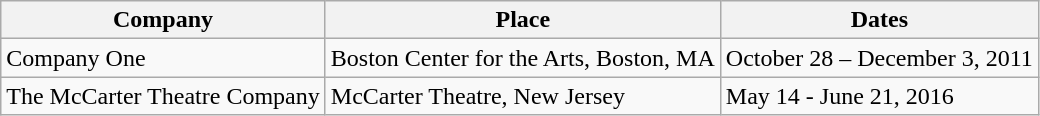<table class="wikitable">
<tr>
<th>Company</th>
<th>Place</th>
<th>Dates</th>
</tr>
<tr>
<td>Company One</td>
<td>Boston Center for the Arts, Boston, MA</td>
<td>October 28 – December 3, 2011</td>
</tr>
<tr>
<td>The McCarter Theatre Company</td>
<td>McCarter Theatre, New Jersey</td>
<td>May 14 - June 21, 2016</td>
</tr>
</table>
